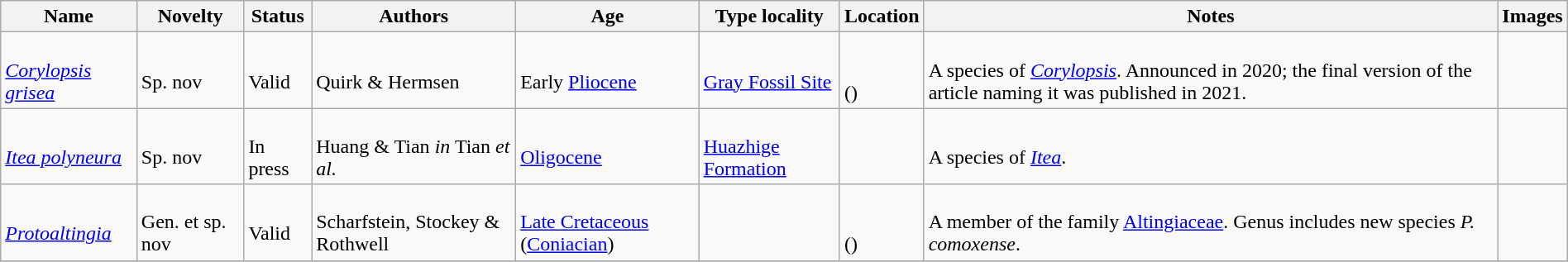<table class="wikitable sortable" align="center" width="100%">
<tr>
<th>Name</th>
<th>Novelty</th>
<th>Status</th>
<th>Authors</th>
<th>Age</th>
<th>Type locality</th>
<th>Location</th>
<th>Notes</th>
<th>Images</th>
</tr>
<tr>
<td><br><em><a href='#'>Corylopsis grisea</a></em></td>
<td><br>Sp. nov</td>
<td><br>Valid</td>
<td><br>Quirk & Hermsen</td>
<td><br>Early <a href='#'>Pliocene</a></td>
<td><br><a href='#'>Gray Fossil Site</a></td>
<td><br><br>()</td>
<td><br>A species of <em><a href='#'>Corylopsis</a></em>. Announced in 2020; the final version of the article naming it was published in 2021.</td>
<td></td>
</tr>
<tr>
<td><br><em><a href='#'>Itea polyneura</a></em></td>
<td><br>Sp. nov</td>
<td><br>In press</td>
<td><br>Huang & Tian <em>in</em> Tian <em>et al.</em></td>
<td><br><a href='#'>Oligocene</a></td>
<td><br><a href='#'>Huazhige Formation</a></td>
<td><br></td>
<td><br>A species of <em><a href='#'>Itea</a></em>.</td>
<td></td>
</tr>
<tr>
<td><br><em><a href='#'>Protoaltingia</a></em></td>
<td><br>Gen. et sp. nov</td>
<td><br>Valid</td>
<td><br>Scharfstein, Stockey & Rothwell</td>
<td><br><a href='#'>Late Cretaceous</a> (<a href='#'>Coniacian</a>)</td>
<td></td>
<td><br><br>()</td>
<td><br>A member of the family <a href='#'>Altingiaceae</a>. Genus includes new species <em>P. comoxense</em>.</td>
<td></td>
</tr>
<tr>
</tr>
</table>
